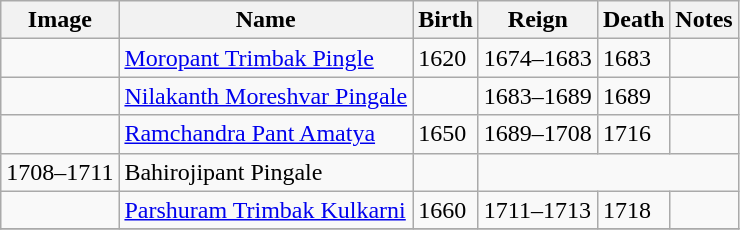<table class="wikitable">
<tr>
<th>Image</th>
<th>Name</th>
<th>Birth</th>
<th>Reign</th>
<th>Death</th>
<th>Notes</th>
</tr>
<tr>
<td></td>
<td><a href='#'>Moropant Trimbak Pingle</a></td>
<td>1620</td>
<td>1674–1683</td>
<td>1683</td>
<td></td>
</tr>
<tr>
<td></td>
<td><a href='#'>Nilakanth Moreshvar Pingale</a></td>
<td></td>
<td>1683–1689</td>
<td>1689</td>
<td></td>
</tr>
<tr>
<td></td>
<td><a href='#'>Ramchandra Pant Amatya</a></td>
<td>1650</td>
<td>1689–1708</td>
<td>1716</td>
<td></td>
</tr>
<tr jAI GAGADAMB>
<td>1708–1711</td>
<td>Bahirojipant Pingale</td>
<td></td>
</tr>
<tr>
<td></td>
<td><a href='#'>Parshuram Trimbak Kulkarni</a></td>
<td>1660</td>
<td>1711–1713</td>
<td>1718</td>
<td></td>
</tr>
<tr>
</tr>
</table>
